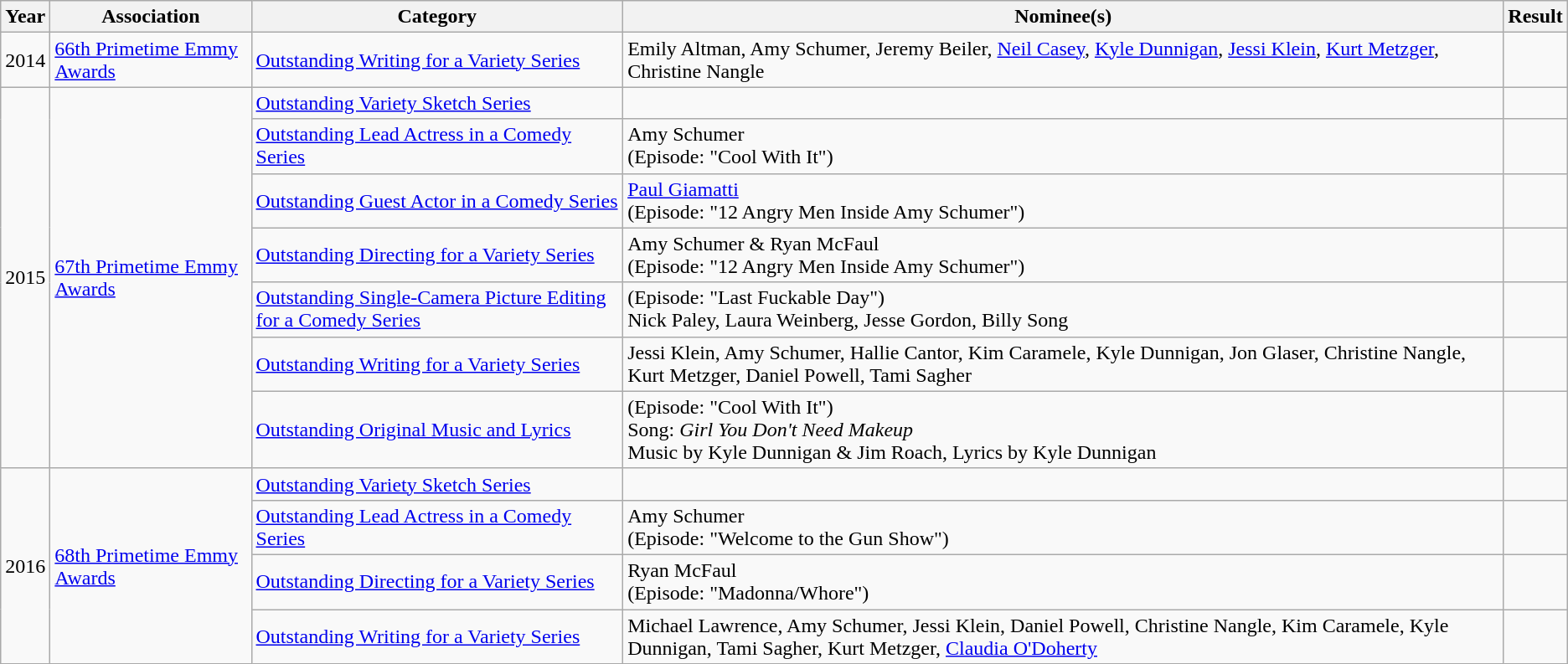<table class="wikitable sortable plainrowheaders">
<tr>
<th scope="col">Year</th>
<th scope="col">Association</th>
<th scope="col">Category</th>
<th scope="col">Nominee(s)</th>
<th scope="col">Result</th>
</tr>
<tr>
<td>2014</td>
<td scope="row"><a href='#'>66th Primetime Emmy Awards</a></td>
<td><a href='#'>Outstanding Writing for a Variety Series</a></td>
<td>Emily Altman, Amy Schumer, Jeremy Beiler, <a href='#'>Neil Casey</a>, <a href='#'>Kyle Dunnigan</a>, <a href='#'>Jessi Klein</a>, <a href='#'>Kurt Metzger</a>, Christine Nangle</td>
<td></td>
</tr>
<tr>
<td scope="row" rowspan=7>2015</td>
<td rowspan=7><a href='#'>67th Primetime Emmy Awards</a></td>
<td><a href='#'>Outstanding Variety Sketch Series</a></td>
<td></td>
<td></td>
</tr>
<tr>
<td scope="row"><a href='#'>Outstanding Lead Actress in a Comedy Series</a></td>
<td>Amy Schumer<br>(Episode: "Cool With It")</td>
<td></td>
</tr>
<tr>
<td scope="row"><a href='#'>Outstanding Guest Actor in a Comedy Series</a></td>
<td><a href='#'>Paul Giamatti</a><br>(Episode: "12 Angry Men Inside Amy Schumer")</td>
<td></td>
</tr>
<tr>
<td scope="row"><a href='#'>Outstanding Directing for a Variety Series</a></td>
<td>Amy Schumer & Ryan McFaul<br>(Episode: "12 Angry Men Inside Amy Schumer")</td>
<td></td>
</tr>
<tr>
<td scope="row"><a href='#'>Outstanding Single-Camera Picture Editing for a Comedy Series</a></td>
<td>(Episode: "Last Fuckable Day")<br>Nick Paley, Laura Weinberg, Jesse Gordon, Billy Song</td>
<td></td>
</tr>
<tr>
<td scope="row"><a href='#'>Outstanding Writing for a Variety Series</a></td>
<td>Jessi Klein, Amy Schumer, Hallie Cantor, Kim Caramele, Kyle Dunnigan, Jon Glaser, Christine Nangle, Kurt Metzger, Daniel Powell, Tami Sagher</td>
<td></td>
</tr>
<tr>
<td scope="row"><a href='#'>Outstanding Original Music and Lyrics</a></td>
<td>(Episode: "Cool With It")<br>Song: <em>Girl You Don't Need Makeup</em><br>Music by Kyle Dunnigan & Jim Roach, Lyrics by Kyle Dunnigan</td>
<td></td>
</tr>
<tr>
<td rowspan=4>2016</td>
<td scope="row" rowspan=4><a href='#'>68th Primetime Emmy Awards</a></td>
<td><a href='#'>Outstanding Variety Sketch Series</a></td>
<td></td>
<td></td>
</tr>
<tr>
<td scope="row"><a href='#'>Outstanding Lead Actress in a Comedy Series</a></td>
<td>Amy Schumer<br>(Episode: "Welcome to the Gun Show")</td>
<td></td>
</tr>
<tr>
<td scope="row"><a href='#'>Outstanding Directing for a Variety Series</a></td>
<td>Ryan McFaul<br>(Episode: "Madonna/Whore")</td>
<td></td>
</tr>
<tr>
<td scope="row"><a href='#'>Outstanding Writing for a Variety Series</a></td>
<td>Michael Lawrence, Amy Schumer, Jessi Klein, Daniel Powell, Christine Nangle, Kim Caramele, Kyle Dunnigan, Tami Sagher, Kurt Metzger, <a href='#'>Claudia O'Doherty</a></td>
<td></td>
</tr>
</table>
